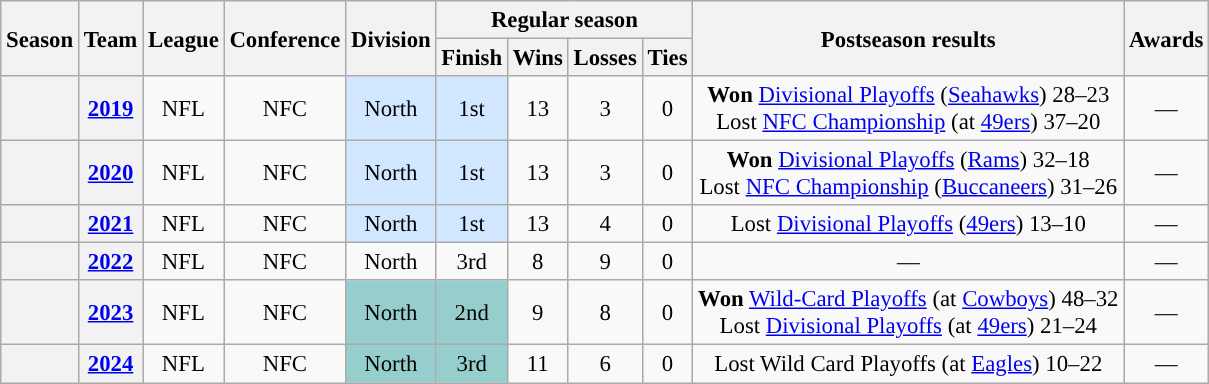<table class="wikitable" style="font-size:95%; text-align:center;">
<tr>
<th rowspan="2">Season</th>
<th rowspan="2">Team</th>
<th rowspan="2">League</th>
<th rowspan="2">Conference</th>
<th rowspan="2">Division</th>
<th colspan="4">Regular season</th>
<th rowspan="2">Postseason results</th>
<th rowspan="2">Awards</th>
</tr>
<tr>
<th>Finish</th>
<th>Wins</th>
<th>Losses</th>
<th>Ties</th>
</tr>
<tr>
<th></th>
<th><a href='#'>2019</a></th>
<td>NFL</td>
<td>NFC</td>
<td style="background:#d0e7ff;">North</td>
<td style="background:#d0e7ff;">1st</td>
<td>13</td>
<td>3</td>
<td>0</td>
<td><strong>Won</strong> <a href='#'>Divisional Playoffs</a> (<a href='#'>Seahawks</a>) 28–23<br>Lost <a href='#'>NFC Championship</a> (at <a href='#'>49ers</a>) 37–20</td>
<td>—</td>
</tr>
<tr>
<th></th>
<th><a href='#'>2020</a></th>
<td>NFL</td>
<td>NFC</td>
<td style="background:#d0e7ff;">North</td>
<td style="background:#d0e7ff;">1st</td>
<td>13</td>
<td>3</td>
<td>0</td>
<td><strong>Won</strong> <a href='#'>Divisional Playoffs</a> (<a href='#'>Rams</a>) 32–18<br>Lost <a href='#'>NFC Championship</a> (<a href='#'>Buccaneers</a>) 31–26</td>
<td>—</td>
</tr>
<tr>
<th></th>
<th><a href='#'>2021</a></th>
<td>NFL</td>
<td>NFC</td>
<td style="background:#d0e7ff;">North</td>
<td style="background:#d0e7ff;">1st</td>
<td>13</td>
<td>4</td>
<td>0</td>
<td>Lost <a href='#'>Divisional Playoffs</a> (<a href='#'>49ers</a>) 13–10</td>
<td>—</td>
</tr>
<tr>
<th></th>
<th><a href='#'>2022</a></th>
<td>NFL</td>
<td>NFC</td>
<td>North</td>
<td>3rd</td>
<td>8</td>
<td>9</td>
<td>0</td>
<td>—</td>
<td>—</td>
</tr>
<tr>
<th></th>
<th><a href='#'>2023</a></th>
<td>NFL</td>
<td>NFC</td>
<td style="background:#96cdcd;">North</td>
<td style="background:#96cdcd;">2nd</td>
<td>9</td>
<td>8</td>
<td>0</td>
<td><strong>Won</strong> <a href='#'>Wild-Card Playoffs</a> (at <a href='#'>Cowboys</a>) 48–32<br>Lost <a href='#'>Divisional Playoffs</a> (at <a href='#'>49ers</a>) 21–24</td>
<td>—</td>
</tr>
<tr>
<th></th>
<th><a href='#'>2024</a></th>
<td>NFL</td>
<td>NFC</td>
<td style="background:#96cdcd;">North</td>
<td style="background:#96cdcd;">3rd</td>
<td>11</td>
<td>6</td>
<td>0</td>
<td>Lost Wild Card Playoffs (at <a href='#'>Eagles</a>) 10–22</td>
<td>—</td>
</tr>
</table>
